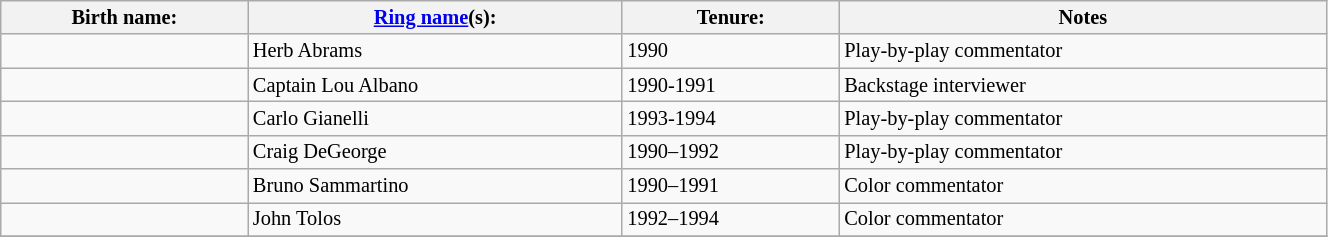<table class="sortable wikitable" style="font-size:85%; text-align:left; width:70%;">
<tr>
<th>Birth name:</th>
<th><a href='#'>Ring name</a>(s):</th>
<th>Tenure:</th>
<th>Notes</th>
</tr>
<tr>
<td> </td>
<td>Herb Abrams</td>
<td sort>1990</td>
<td>Play-by-play commentator</td>
</tr>
<tr>
<td> </td>
<td>Captain Lou Albano</td>
<td sort>1990-1991</td>
<td>Backstage interviewer</td>
</tr>
<tr>
<td></td>
<td>Carlo Gianelli</td>
<td sort>1993-1994</td>
<td>Play-by-play commentator</td>
</tr>
<tr>
<td></td>
<td>Craig DeGeorge</td>
<td sort>1990–1992</td>
<td>Play-by-play commentator</td>
</tr>
<tr>
<td> </td>
<td>Bruno Sammartino</td>
<td sort>1990–1991</td>
<td>Color commentator</td>
</tr>
<tr>
<td> </td>
<td>John Tolos</td>
<td sort>1992–1994</td>
<td>Color commentator</td>
</tr>
<tr>
</tr>
</table>
